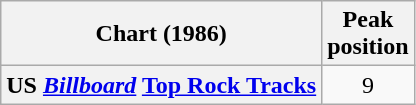<table class="wikitable sortable plainrowheaders" style="text-align:center">
<tr>
<th>Chart (1986)</th>
<th>Peak<br>position</th>
</tr>
<tr>
<th scope="row">US <em><a href='#'>Billboard</a></em> <a href='#'>Top Rock Tracks</a></th>
<td>9</td>
</tr>
</table>
